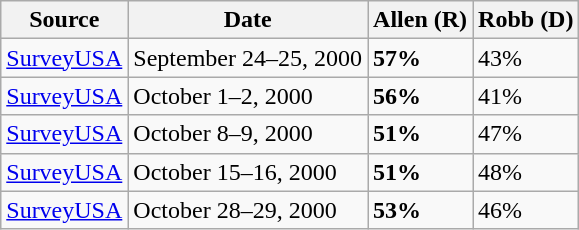<table class=wikitable>
<tr>
<th>Source</th>
<th>Date</th>
<th>Allen (R)</th>
<th>Robb (D)</th>
</tr>
<tr>
<td><a href='#'>SurveyUSA</a></td>
<td>September 24–25, 2000</td>
<td><strong>57%</strong></td>
<td>43%</td>
</tr>
<tr>
<td><a href='#'>SurveyUSA</a></td>
<td>October 1–2, 2000</td>
<td><strong>56%</strong></td>
<td>41%</td>
</tr>
<tr>
<td><a href='#'>SurveyUSA</a></td>
<td>October 8–9, 2000</td>
<td><strong>51%</strong></td>
<td>47%</td>
</tr>
<tr>
<td><a href='#'>SurveyUSA</a></td>
<td>October 15–16, 2000</td>
<td><strong>51%</strong></td>
<td>48%</td>
</tr>
<tr>
<td><a href='#'>SurveyUSA</a></td>
<td>October 28–29, 2000</td>
<td><strong>53%</strong></td>
<td>46%</td>
</tr>
</table>
